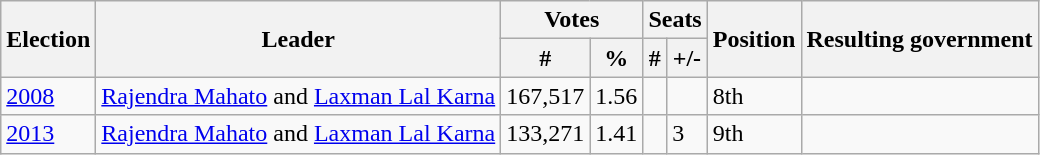<table class="wikitable">
<tr>
<th rowspan="2">Election</th>
<th rowspan="2">Leader</th>
<th colspan="2">Votes</th>
<th colspan="2">Seats</th>
<th rowspan="2">Position</th>
<th rowspan="2">Resulting government</th>
</tr>
<tr>
<th>#</th>
<th>%</th>
<th>#</th>
<th>+/-</th>
</tr>
<tr>
<td><a href='#'>2008</a></td>
<td><a href='#'>Rajendra Mahato</a> and <a href='#'>Laxman Lal Karna</a></td>
<td>167,517</td>
<td>1.56</td>
<td></td>
<td></td>
<td>8th</td>
<td></td>
</tr>
<tr>
<td><a href='#'>2013</a></td>
<td><a href='#'>Rajendra Mahato</a> and <a href='#'>Laxman Lal Karna</a></td>
<td>133,271</td>
<td>1.41</td>
<td></td>
<td> 3</td>
<td> 9th</td>
<td></td>
</tr>
</table>
